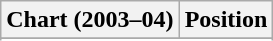<table class="wikitable">
<tr>
<th>Chart (2003–04)</th>
<th>Position</th>
</tr>
<tr>
</tr>
<tr>
</tr>
<tr>
</tr>
</table>
